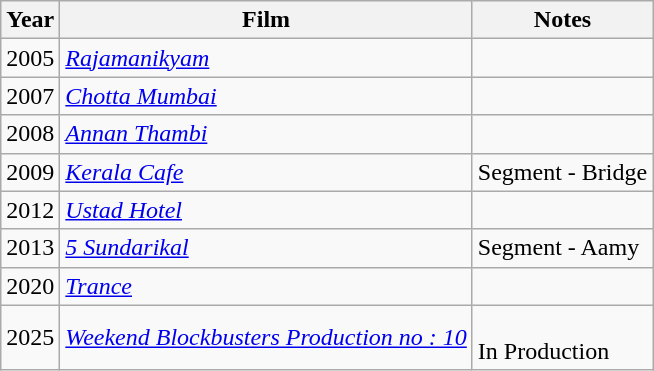<table class="wikitable">
<tr>
<th>Year</th>
<th>Film</th>
<th>Notes</th>
</tr>
<tr>
<td>2005</td>
<td><em><a href='#'>Rajamanikyam</a></em></td>
<td></td>
</tr>
<tr>
<td>2007</td>
<td><em><a href='#'>Chotta Mumbai</a></em></td>
<td></td>
</tr>
<tr>
<td>2008</td>
<td><em><a href='#'>Annan Thambi</a></em></td>
<td></td>
</tr>
<tr>
<td>2009</td>
<td><em><a href='#'>Kerala Cafe</a></em></td>
<td>Segment - Bridge</td>
</tr>
<tr>
<td>2012</td>
<td><em> <a href='#'>Ustad Hotel</a> </em></td>
<td></td>
</tr>
<tr>
<td>2013</td>
<td><em><a href='#'>5 Sundarikal</a></em></td>
<td>Segment - Aamy</td>
</tr>
<tr>
<td>2020</td>
<td><em><a href='#'>Trance</a></em></td>
<td></td>
</tr>
<tr>
<td>2025</td>
<td><em><a href='#'> Weekend Blockbusters Production no : 10</a></em></td>
<td><br>In Production</td>
</tr>
</table>
